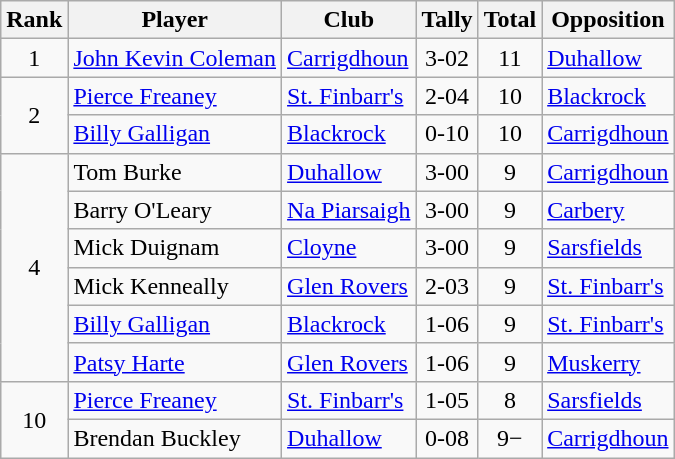<table class="wikitable">
<tr>
<th>Rank</th>
<th>Player</th>
<th>Club</th>
<th>Tally</th>
<th>Total</th>
<th>Opposition</th>
</tr>
<tr>
<td rowspan="1" style="text-align:center;">1</td>
<td><a href='#'>John Kevin Coleman</a></td>
<td><a href='#'>Carrigdhoun</a></td>
<td align=center>3-02</td>
<td align=center>11</td>
<td><a href='#'>Duhallow</a></td>
</tr>
<tr>
<td rowspan="2" style="text-align:center;">2</td>
<td><a href='#'>Pierce Freaney</a></td>
<td><a href='#'>St. Finbarr's</a></td>
<td align=center>2-04</td>
<td align=center>10</td>
<td><a href='#'>Blackrock</a></td>
</tr>
<tr>
<td><a href='#'>Billy Galligan</a></td>
<td><a href='#'>Blackrock</a></td>
<td align=center>0-10</td>
<td align=center>10</td>
<td><a href='#'>Carrigdhoun</a></td>
</tr>
<tr>
<td rowspan="6" style="text-align:center;">4</td>
<td>Tom Burke</td>
<td><a href='#'>Duhallow</a></td>
<td align=center>3-00</td>
<td align=center>9</td>
<td><a href='#'>Carrigdhoun</a></td>
</tr>
<tr>
<td>Barry O'Leary</td>
<td><a href='#'>Na Piarsaigh</a></td>
<td align=center>3-00</td>
<td align=center>9</td>
<td><a href='#'>Carbery</a></td>
</tr>
<tr>
<td>Mick Duignam</td>
<td><a href='#'>Cloyne</a></td>
<td align=center>3-00</td>
<td align=center>9</td>
<td><a href='#'>Sarsfields</a></td>
</tr>
<tr>
<td>Mick Kenneally</td>
<td><a href='#'>Glen Rovers</a></td>
<td align=center>2-03</td>
<td align=center>9</td>
<td><a href='#'>St. Finbarr's</a></td>
</tr>
<tr>
<td><a href='#'>Billy Galligan</a></td>
<td><a href='#'>Blackrock</a></td>
<td align=center>1-06</td>
<td align=center>9</td>
<td><a href='#'>St. Finbarr's</a></td>
</tr>
<tr>
<td><a href='#'>Patsy Harte</a></td>
<td><a href='#'>Glen Rovers</a></td>
<td align=center>1-06</td>
<td align=center>9</td>
<td><a href='#'>Muskerry</a></td>
</tr>
<tr>
<td rowspan="2" style="text-align:center;">10</td>
<td><a href='#'>Pierce Freaney</a></td>
<td><a href='#'>St. Finbarr's</a></td>
<td align=center>1-05</td>
<td align=center>8</td>
<td><a href='#'>Sarsfields</a></td>
</tr>
<tr>
<td>Brendan Buckley</td>
<td><a href='#'>Duhallow</a></td>
<td align=center>0-08</td>
<td align=center>9−</td>
<td><a href='#'>Carrigdhoun</a></td>
</tr>
</table>
